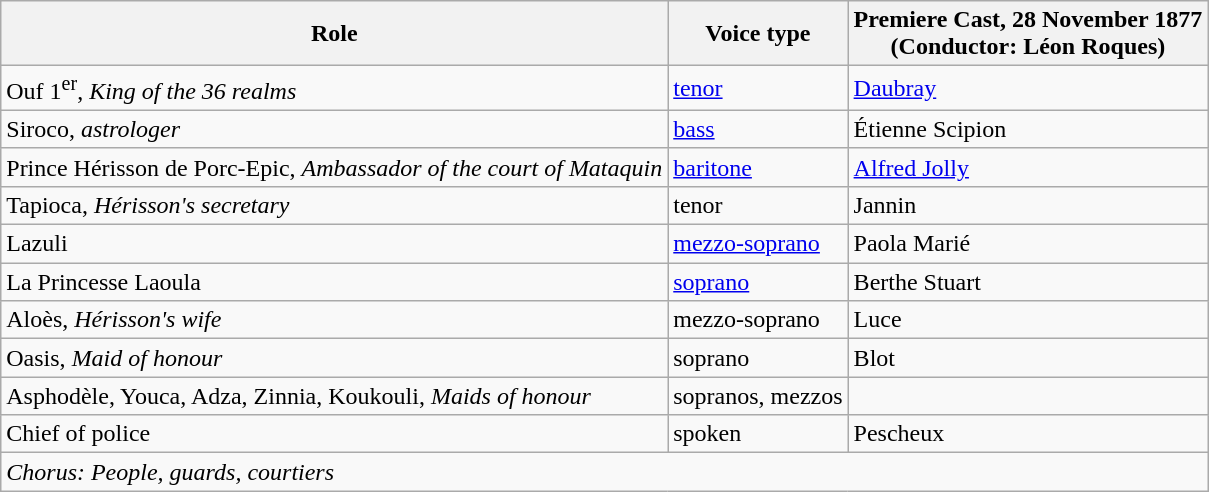<table class="wikitable">
<tr>
<th>Role</th>
<th>Voice type</th>
<th>Premiere Cast, 28 November 1877<br> (Conductor: Léon Roques)</th>
</tr>
<tr>
<td>Ouf 1<sup>er</sup>, <em>King of the 36 realms</em></td>
<td><a href='#'>tenor</a></td>
<td><a href='#'>Daubray</a></td>
</tr>
<tr>
<td>Siroco, <em>astrologer</em></td>
<td><a href='#'>bass</a></td>
<td>Étienne Scipion</td>
</tr>
<tr>
<td>Prince Hérisson de Porc-Epic, <em>Ambassador of the court of Mataquin</em></td>
<td><a href='#'>baritone</a></td>
<td><a href='#'>Alfred Jolly</a></td>
</tr>
<tr>
<td>Tapioca, <em>Hérisson's secretary</em></td>
<td>tenor</td>
<td>Jannin</td>
</tr>
<tr>
<td>Lazuli</td>
<td><a href='#'>mezzo-soprano</a></td>
<td>Paola Marié</td>
</tr>
<tr>
<td>La Princesse Laoula</td>
<td><a href='#'>soprano</a></td>
<td>Berthe Stuart</td>
</tr>
<tr>
<td>Aloès, <em>Hérisson's wife</em></td>
<td>mezzo-soprano</td>
<td>Luce</td>
</tr>
<tr>
<td>Oasis, <em>Maid of honour</em></td>
<td>soprano</td>
<td>Blot</td>
</tr>
<tr>
<td>Asphodèle, Youca, Adza, Zinnia, Koukouli, <em>Maids of honour</em></td>
<td>sopranos, mezzos</td>
<td></td>
</tr>
<tr>
<td>Chief of police</td>
<td>spoken</td>
<td>Pescheux</td>
</tr>
<tr>
<td colspan="3"><em>Chorus: People, guards, courtiers</em></td>
</tr>
</table>
